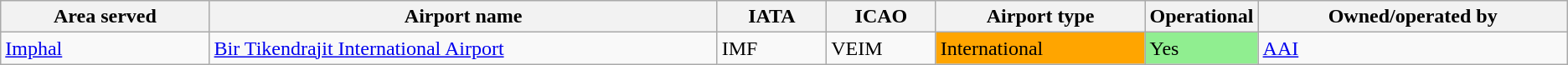<table class="sortable wikitable"style="text-align:left;"style="font-size: 85%">
<tr>
<th style="width:10em;">Area served</th>
<th style="width:25em;">Airport name</th>
<th style="width:5em;">IATA</th>
<th style="width:5em;">ICAO</th>
<th style="width:10em;">Airport type</th>
<th style="width:5em;">Operational</th>
<th style="width:15em;">Owned/operated by</th>
</tr>
<tr>
<td><a href='#'>Imphal</a></td>
<td><a href='#'>Bir Tikendrajit International Airport</a></td>
<td>IMF</td>
<td>VEIM</td>
<td style="background:orange;">International</td>
<td style="background:lightgreen;">Yes</td>
<td><a href='#'>AAI</a></td>
</tr>
</table>
